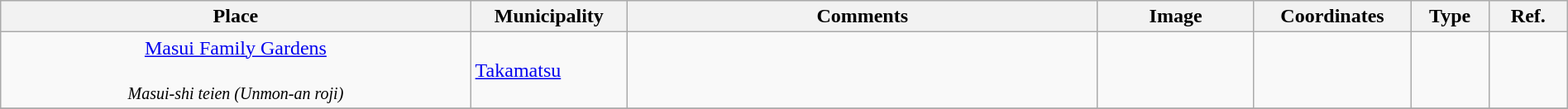<table class="wikitable sortable"  style="width:100%;">
<tr>
<th width="30%" align="left">Place</th>
<th width="10%" align="left">Municipality</th>
<th width="30%" align="left" class="unsortable">Comments</th>
<th width="10%" align="left"  class="unsortable">Image</th>
<th width="10%" align="left" class="unsortable">Coordinates</th>
<th width="5%" align="left">Type</th>
<th width="5%" align="left"  class="unsortable">Ref.</th>
</tr>
<tr>
<td align="center"><a href='#'>Masui Family Gardens</a><br><br><small><em>Masui-shi teien (Unmon-an roji)</em></small></td>
<td><a href='#'>Takamatsu</a></td>
<td></td>
<td></td>
<td></td>
<td></td>
<td></td>
</tr>
<tr>
</tr>
</table>
